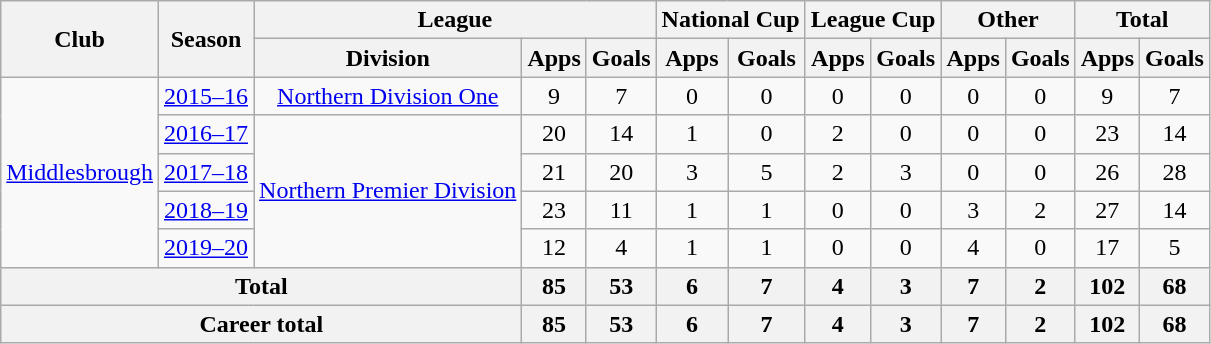<table class="wikitable" style="text-align: center">
<tr>
<th rowspan="2">Club</th>
<th rowspan="2">Season</th>
<th colspan="3">League</th>
<th colspan="2">National Cup</th>
<th colspan="2">League Cup</th>
<th colspan="2">Other</th>
<th colspan="2">Total</th>
</tr>
<tr>
<th>Division</th>
<th>Apps</th>
<th>Goals</th>
<th>Apps</th>
<th>Goals</th>
<th>Apps</th>
<th>Goals</th>
<th>Apps</th>
<th>Goals</th>
<th>Apps</th>
<th>Goals</th>
</tr>
<tr>
<td rowspan="5"><a href='#'>Middlesbrough</a></td>
<td><a href='#'>2015–16</a></td>
<td><a href='#'>Northern Division One</a></td>
<td>9</td>
<td>7</td>
<td>0</td>
<td>0</td>
<td>0</td>
<td>0</td>
<td>0</td>
<td>0</td>
<td>9</td>
<td>7</td>
</tr>
<tr>
<td><a href='#'>2016–17</a></td>
<td rowspan="4"><a href='#'>Northern Premier Division</a></td>
<td>20</td>
<td>14</td>
<td>1</td>
<td>0</td>
<td>2</td>
<td>0</td>
<td>0</td>
<td>0</td>
<td>23</td>
<td>14</td>
</tr>
<tr>
<td><a href='#'>2017–18</a></td>
<td>21</td>
<td>20</td>
<td>3</td>
<td>5</td>
<td>2</td>
<td>3</td>
<td>0</td>
<td>0</td>
<td>26</td>
<td>28</td>
</tr>
<tr>
<td><a href='#'>2018–19</a></td>
<td>23</td>
<td>11</td>
<td>1</td>
<td>1</td>
<td>0</td>
<td>0</td>
<td>3</td>
<td>2</td>
<td>27</td>
<td>14</td>
</tr>
<tr>
<td><a href='#'>2019–20</a></td>
<td>12</td>
<td>4</td>
<td>1</td>
<td>1</td>
<td>0</td>
<td>0</td>
<td>4</td>
<td>0</td>
<td>17</td>
<td>5</td>
</tr>
<tr>
<th colspan="3"><strong>Total</strong></th>
<th>85</th>
<th>53</th>
<th>6</th>
<th>7</th>
<th>4</th>
<th>3</th>
<th>7</th>
<th>2</th>
<th>102</th>
<th>68</th>
</tr>
<tr>
<th colspan="3"><strong>Career total</strong></th>
<th>85</th>
<th>53</th>
<th>6</th>
<th>7</th>
<th>4</th>
<th>3</th>
<th>7</th>
<th>2</th>
<th>102</th>
<th>68</th>
</tr>
</table>
